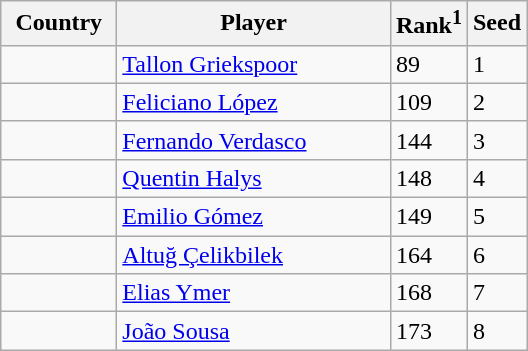<table class="sortable wikitable">
<tr>
<th width="70">Country</th>
<th width="175">Player</th>
<th>Rank<sup>1</sup></th>
<th>Seed</th>
</tr>
<tr>
<td></td>
<td><a href='#'>Tallon Griekspoor</a></td>
<td>89</td>
<td>1</td>
</tr>
<tr>
<td></td>
<td><a href='#'>Feliciano López</a></td>
<td>109</td>
<td>2</td>
</tr>
<tr>
<td></td>
<td><a href='#'>Fernando Verdasco</a></td>
<td>144</td>
<td>3</td>
</tr>
<tr>
<td></td>
<td><a href='#'>Quentin Halys</a></td>
<td>148</td>
<td>4</td>
</tr>
<tr>
<td></td>
<td><a href='#'>Emilio Gómez</a></td>
<td>149</td>
<td>5</td>
</tr>
<tr>
<td></td>
<td><a href='#'>Altuğ Çelikbilek</a></td>
<td>164</td>
<td>6</td>
</tr>
<tr>
<td></td>
<td><a href='#'>Elias Ymer</a></td>
<td>168</td>
<td>7</td>
</tr>
<tr>
<td></td>
<td><a href='#'>João Sousa</a></td>
<td>173</td>
<td>8</td>
</tr>
</table>
